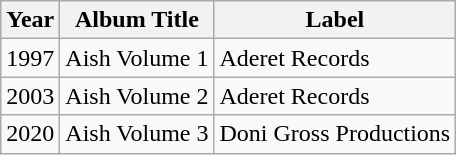<table class="wikitable">
<tr>
<th>Year</th>
<th>Album Title</th>
<th>Label</th>
</tr>
<tr>
<td>1997</td>
<td>Aish Volume 1</td>
<td>Aderet Records</td>
</tr>
<tr>
<td>2003</td>
<td>Aish Volume 2</td>
<td>Aderet Records</td>
</tr>
<tr>
<td>2020</td>
<td>Aish Volume 3</td>
<td>Doni Gross Productions</td>
</tr>
</table>
